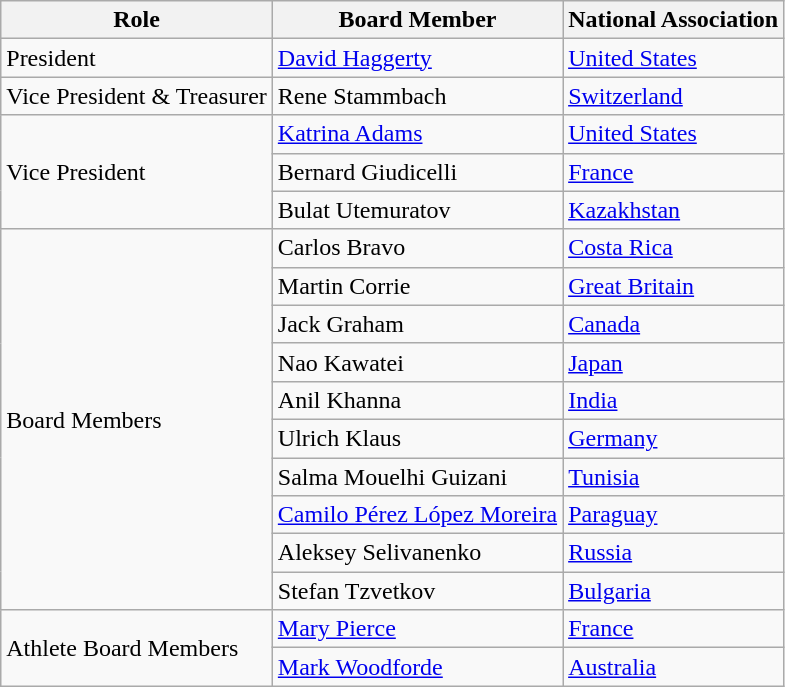<table class="wikitable">
<tr>
<th>Role</th>
<th>Board Member</th>
<th>National Association</th>
</tr>
<tr>
<td>President</td>
<td><a href='#'>David Haggerty</a></td>
<td> <a href='#'>United States</a></td>
</tr>
<tr>
<td>Vice President & Treasurer</td>
<td>Rene Stammbach</td>
<td> <a href='#'>Switzerland</a></td>
</tr>
<tr>
<td rowspan=3>Vice President</td>
<td><a href='#'>Katrina Adams</a></td>
<td> <a href='#'>United States</a></td>
</tr>
<tr>
<td>Bernard Giudicelli</td>
<td> <a href='#'>France</a></td>
</tr>
<tr>
<td>Bulat Utemuratov</td>
<td> <a href='#'>Kazakhstan</a></td>
</tr>
<tr>
<td rowspan=10>Board Members</td>
<td>Carlos Bravo</td>
<td> <a href='#'>Costa Rica</a></td>
</tr>
<tr>
<td>Martin Corrie</td>
<td> <a href='#'>Great Britain</a></td>
</tr>
<tr>
<td>Jack Graham</td>
<td> <a href='#'>Canada</a></td>
</tr>
<tr>
<td>Nao Kawatei</td>
<td> <a href='#'>Japan</a></td>
</tr>
<tr>
<td>Anil Khanna</td>
<td> <a href='#'>India</a></td>
</tr>
<tr>
<td>Ulrich Klaus</td>
<td> <a href='#'>Germany</a></td>
</tr>
<tr>
<td>Salma Mouelhi Guizani</td>
<td> <a href='#'>Tunisia</a></td>
</tr>
<tr>
<td><a href='#'>Camilo Pérez López Moreira</a></td>
<td> <a href='#'>Paraguay</a></td>
</tr>
<tr>
<td>Aleksey Selivanenko</td>
<td> <a href='#'>Russia</a></td>
</tr>
<tr>
<td>Stefan Tzvetkov</td>
<td> <a href='#'>Bulgaria</a></td>
</tr>
<tr>
<td rowspan=2>Athlete Board Members</td>
<td><a href='#'>Mary Pierce</a></td>
<td> <a href='#'>France</a></td>
</tr>
<tr>
<td><a href='#'>Mark Woodforde</a></td>
<td> <a href='#'>Australia</a></td>
</tr>
</table>
